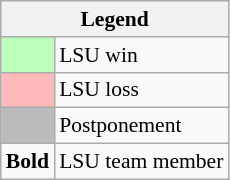<table class="wikitable" style="font-size:90%">
<tr>
<th colspan="2">Legend</th>
</tr>
<tr>
<td bgcolor="#bbffbb"> </td>
<td>LSU win</td>
</tr>
<tr>
<td bgcolor="#ffbbbb"> </td>
<td>LSU loss</td>
</tr>
<tr>
<td bgcolor="#bbbbbb"> </td>
<td>Postponement</td>
</tr>
<tr>
<td><strong>Bold</strong></td>
<td>LSU team member</td>
</tr>
</table>
